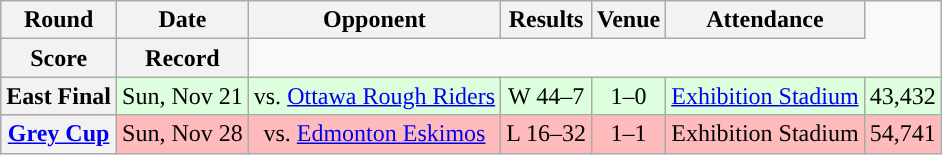<table class="wikitable" style="text-align:center">
<tr>
<th>Round</th>
<th>Date</th>
<th>Opponent</th>
<th>Results</th>
<th>Venue</th>
<th>Attendance</th>
</tr>
<tr>
<th>Score</th>
<th>Record</th>
</tr>
<tr style="background:#ddffdd">
<th>East Final</th>
<td>Sun, Nov 21</td>
<td>vs. <a href='#'>Ottawa Rough Riders</a></td>
<td>W 44–7</td>
<td>1–0</td>
<td><a href='#'>Exhibition Stadium</a></td>
<td>43,432</td>
</tr>
<tr style="background:#ffbbbb">
<th><a href='#'>Grey Cup</a></th>
<td>Sun, Nov 28</td>
<td>vs. <a href='#'>Edmonton Eskimos</a></td>
<td>L 16–32</td>
<td>1–1</td>
<td>Exhibition Stadium</td>
<td>54,741</td>
</tr>
</table>
